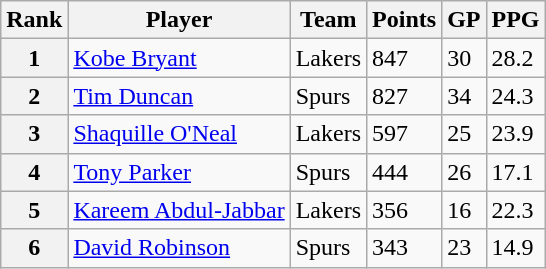<table class="wikitable sortable">
<tr>
<th>Rank</th>
<th>Player</th>
<th>Team</th>
<th>Points</th>
<th>GP</th>
<th>PPG</th>
</tr>
<tr>
<th><strong>1</strong></th>
<td><a href='#'>Kobe Bryant</a></td>
<td>Lakers</td>
<td>847</td>
<td>30</td>
<td>28.2</td>
</tr>
<tr>
<th><strong>2</strong></th>
<td><a href='#'>Tim Duncan</a></td>
<td>Spurs</td>
<td>827</td>
<td>34</td>
<td>24.3</td>
</tr>
<tr>
<th>3</th>
<td><a href='#'>Shaquille O'Neal</a></td>
<td>Lakers</td>
<td>597</td>
<td>25</td>
<td>23.9</td>
</tr>
<tr>
<th>4</th>
<td><a href='#'>Tony Parker</a></td>
<td>Spurs</td>
<td>444</td>
<td>26</td>
<td>17.1</td>
</tr>
<tr>
<th>5</th>
<td><a href='#'>Kareem Abdul-Jabbar</a></td>
<td>Lakers</td>
<td>356</td>
<td>16</td>
<td>22.3</td>
</tr>
<tr>
<th>6</th>
<td><a href='#'>David Robinson</a></td>
<td>Spurs</td>
<td>343</td>
<td>23</td>
<td>14.9</td>
</tr>
</table>
